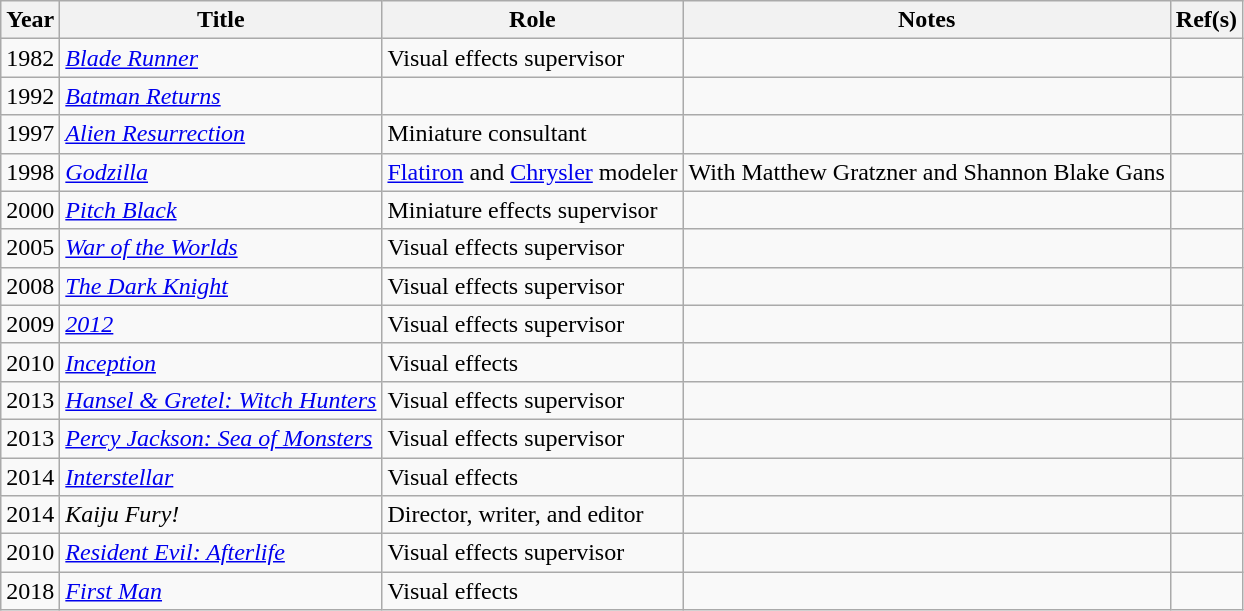<table class="wikitable">
<tr>
<th>Year</th>
<th>Title</th>
<th>Role</th>
<th>Notes</th>
<th>Ref(s)</th>
</tr>
<tr>
<td>1982</td>
<td><em><a href='#'>Blade Runner</a></em></td>
<td>Visual effects supervisor</td>
<td></td>
<td></td>
</tr>
<tr>
<td>1992</td>
<td><em><a href='#'>Batman Returns</a></em></td>
<td></td>
<td></td>
<td></td>
</tr>
<tr>
<td>1997</td>
<td><em><a href='#'>Alien Resurrection</a></em></td>
<td>Miniature consultant</td>
<td></td>
<td></td>
</tr>
<tr>
<td>1998</td>
<td><a href='#'><em>Godzilla</em></a></td>
<td><a href='#'>Flatiron</a> and <a href='#'>Chrysler</a> modeler</td>
<td>With Matthew Gratzner and Shannon Blake Gans</td>
<td></td>
</tr>
<tr>
<td>2000</td>
<td><a href='#'><em>Pitch Black</em></a></td>
<td>Miniature effects supervisor</td>
<td></td>
<td></td>
</tr>
<tr>
<td>2005</td>
<td><a href='#'><em>War of the Worlds</em></a></td>
<td>Visual effects supervisor</td>
<td></td>
<td></td>
</tr>
<tr>
<td>2008</td>
<td><em><a href='#'>The Dark Knight</a></em></td>
<td>Visual effects supervisor</td>
<td></td>
<td></td>
</tr>
<tr>
<td>2009</td>
<td><a href='#'><em>2012</em></a></td>
<td>Visual effects supervisor</td>
<td></td>
<td></td>
</tr>
<tr>
<td>2010</td>
<td><em><a href='#'>Inception</a></em></td>
<td>Visual effects</td>
<td></td>
<td></td>
</tr>
<tr>
<td>2013</td>
<td><em><a href='#'>Hansel & Gretel: Witch Hunters</a></em></td>
<td>Visual effects supervisor</td>
<td></td>
<td></td>
</tr>
<tr>
<td>2013</td>
<td><em><a href='#'>Percy Jackson: Sea of Monsters</a></em></td>
<td>Visual effects supervisor</td>
<td></td>
<td></td>
</tr>
<tr>
<td>2014</td>
<td><em><a href='#'>Interstellar</a></em></td>
<td>Visual effects</td>
<td></td>
<td></td>
</tr>
<tr>
<td>2014</td>
<td><em>Kaiju Fury!</em></td>
<td>Director, writer, and editor</td>
<td></td>
<td></td>
</tr>
<tr>
<td>2010</td>
<td><em><a href='#'>Resident Evil: Afterlife</a></em></td>
<td>Visual effects supervisor</td>
<td></td>
<td></td>
</tr>
<tr>
<td>2018</td>
<td><em><a href='#'>First Man</a></em></td>
<td>Visual effects</td>
<td></td>
<td></td>
</tr>
</table>
